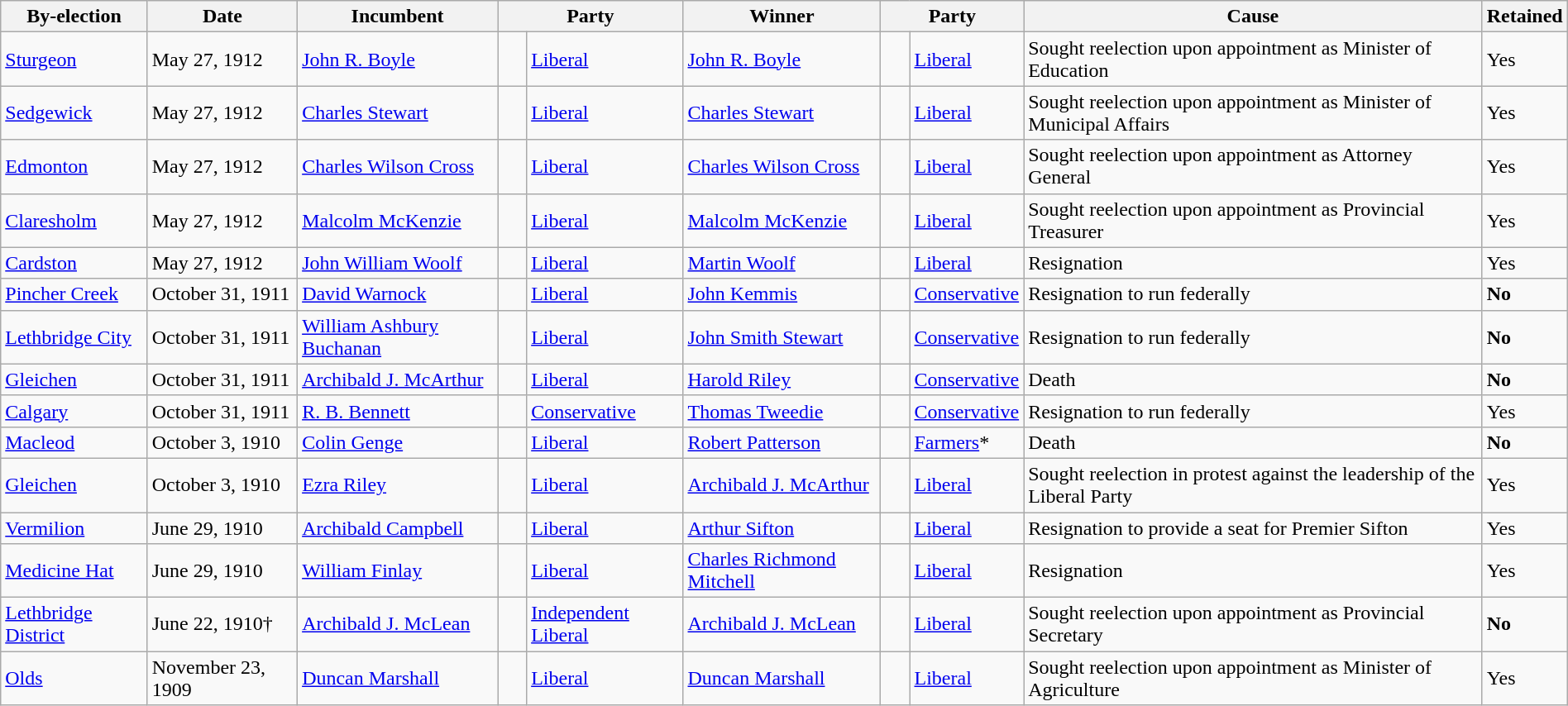<table class=wikitable style="width:100%">
<tr>
<th>By-election</th>
<th>Date</th>
<th>Incumbent</th>
<th colspan=2>Party</th>
<th>Winner</th>
<th colspan=2>Party</th>
<th>Cause</th>
<th>Retained</th>
</tr>
<tr>
<td><a href='#'>Sturgeon</a></td>
<td>May 27, 1912</td>
<td><a href='#'>John R. Boyle</a></td>
<td>    </td>
<td><a href='#'>Liberal</a></td>
<td><a href='#'>John R. Boyle</a></td>
<td>    </td>
<td><a href='#'>Liberal</a></td>
<td>Sought reelection upon appointment as Minister of Education</td>
<td>Yes</td>
</tr>
<tr>
<td><a href='#'>Sedgewick</a></td>
<td>May 27, 1912</td>
<td><a href='#'>Charles Stewart</a></td>
<td>    </td>
<td><a href='#'>Liberal</a></td>
<td><a href='#'>Charles Stewart</a></td>
<td>    </td>
<td><a href='#'>Liberal</a></td>
<td>Sought reelection upon appointment as Minister of Municipal Affairs</td>
<td>Yes</td>
</tr>
<tr>
<td><a href='#'>Edmonton</a></td>
<td>May 27, 1912</td>
<td><a href='#'>Charles Wilson Cross</a></td>
<td>    </td>
<td><a href='#'>Liberal</a></td>
<td><a href='#'>Charles Wilson Cross</a></td>
<td>    </td>
<td><a href='#'>Liberal</a></td>
<td>Sought reelection upon appointment as Attorney General</td>
<td>Yes</td>
</tr>
<tr>
<td><a href='#'>Claresholm</a></td>
<td>May 27, 1912</td>
<td><a href='#'>Malcolm McKenzie</a></td>
<td>    </td>
<td><a href='#'>Liberal</a></td>
<td><a href='#'>Malcolm McKenzie</a></td>
<td>    </td>
<td><a href='#'>Liberal</a></td>
<td>Sought reelection upon appointment as Provincial Treasurer</td>
<td>Yes</td>
</tr>
<tr>
<td><a href='#'>Cardston</a></td>
<td>May 27, 1912</td>
<td><a href='#'>John William Woolf</a></td>
<td>    </td>
<td><a href='#'>Liberal</a></td>
<td><a href='#'>Martin Woolf</a></td>
<td>    </td>
<td><a href='#'>Liberal</a></td>
<td>Resignation</td>
<td>Yes</td>
</tr>
<tr>
<td><a href='#'>Pincher Creek</a></td>
<td>October 31, 1911</td>
<td><a href='#'>David Warnock</a></td>
<td>    </td>
<td><a href='#'>Liberal</a></td>
<td><a href='#'>John Kemmis</a></td>
<td>    </td>
<td><a href='#'>Conservative</a></td>
<td>Resignation to run federally</td>
<td><strong>No</strong></td>
</tr>
<tr>
<td><a href='#'>Lethbridge City</a></td>
<td>October 31, 1911</td>
<td><a href='#'>William Ashbury Buchanan</a></td>
<td>    </td>
<td><a href='#'>Liberal</a></td>
<td><a href='#'>John Smith Stewart</a></td>
<td>    </td>
<td><a href='#'>Conservative</a></td>
<td>Resignation to run federally</td>
<td><strong>No</strong></td>
</tr>
<tr>
<td><a href='#'>Gleichen</a></td>
<td>October 31, 1911</td>
<td><a href='#'>Archibald J. McArthur</a></td>
<td>    </td>
<td><a href='#'>Liberal</a></td>
<td><a href='#'>Harold Riley</a></td>
<td>    </td>
<td><a href='#'>Conservative</a></td>
<td>Death</td>
<td><strong>No</strong></td>
</tr>
<tr>
<td><a href='#'>Calgary</a></td>
<td>October 31, 1911</td>
<td><a href='#'>R. B. Bennett</a></td>
<td>    </td>
<td><a href='#'>Conservative</a></td>
<td><a href='#'>Thomas Tweedie</a></td>
<td>    </td>
<td><a href='#'>Conservative</a></td>
<td>Resignation to run federally</td>
<td>Yes</td>
</tr>
<tr>
<td><a href='#'>Macleod</a></td>
<td>October 3, 1910</td>
<td><a href='#'>Colin Genge</a></td>
<td>    </td>
<td><a href='#'>Liberal</a></td>
<td><a href='#'>Robert Patterson</a></td>
<td>    </td>
<td><a href='#'>Farmers</a>*</td>
<td>Death</td>
<td><strong>No</strong></td>
</tr>
<tr>
<td><a href='#'>Gleichen</a></td>
<td>October 3, 1910</td>
<td><a href='#'>Ezra Riley</a></td>
<td>    </td>
<td><a href='#'>Liberal</a></td>
<td><a href='#'>Archibald J. McArthur</a></td>
<td>    </td>
<td><a href='#'>Liberal</a></td>
<td>Sought reelection in protest against the leadership of the Liberal Party</td>
<td>Yes</td>
</tr>
<tr>
<td><a href='#'>Vermilion</a></td>
<td>June 29, 1910</td>
<td><a href='#'>Archibald Campbell</a></td>
<td>    </td>
<td><a href='#'>Liberal</a></td>
<td><a href='#'>Arthur Sifton</a></td>
<td>    </td>
<td><a href='#'>Liberal</a></td>
<td>Resignation to provide a seat for Premier Sifton</td>
<td>Yes</td>
</tr>
<tr>
<td><a href='#'>Medicine Hat</a></td>
<td>June 29, 1910</td>
<td><a href='#'>William Finlay</a></td>
<td>    </td>
<td><a href='#'>Liberal</a></td>
<td><a href='#'>Charles Richmond Mitchell</a></td>
<td>    </td>
<td><a href='#'>Liberal</a></td>
<td>Resignation</td>
<td>Yes</td>
</tr>
<tr>
<td><a href='#'>Lethbridge District</a></td>
<td>June 22, 1910†</td>
<td><a href='#'>Archibald J. McLean</a></td>
<td>    </td>
<td><a href='#'>Independent Liberal</a></td>
<td><a href='#'>Archibald J. McLean</a></td>
<td>    </td>
<td><a href='#'>Liberal</a></td>
<td>Sought reelection upon appointment as Provincial Secretary</td>
<td><strong>No</strong></td>
</tr>
<tr>
<td><a href='#'>Olds</a></td>
<td>November 23, 1909</td>
<td><a href='#'>Duncan Marshall</a></td>
<td>    </td>
<td><a href='#'>Liberal</a></td>
<td><a href='#'>Duncan Marshall</a></td>
<td>    </td>
<td><a href='#'>Liberal</a></td>
<td>Sought reelection upon appointment as Minister of Agriculture</td>
<td>Yes</td>
</tr>
</table>
